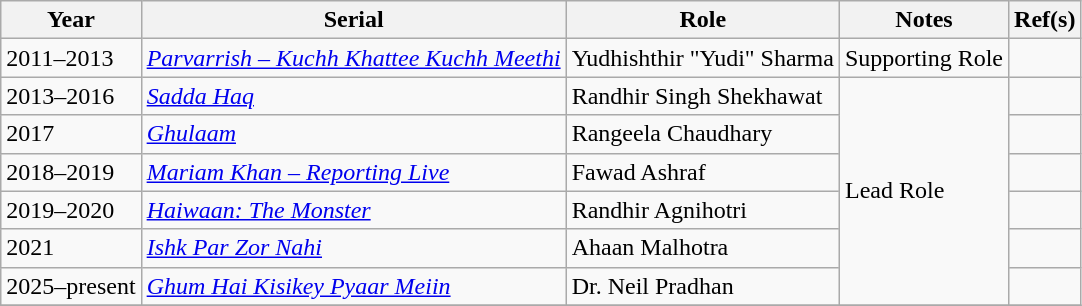<table class="wikitable sortable">
<tr>
<th>Year</th>
<th>Serial</th>
<th>Role</th>
<th>Notes</th>
<th>Ref(s)</th>
</tr>
<tr>
<td>2011–2013</td>
<td><em><a href='#'>Parvarrish – Kuchh Khattee Kuchh Meethi</a></em></td>
<td>Yudhishthir "Yudi" Sharma</td>
<td>Supporting Role</td>
<td></td>
</tr>
<tr>
<td>2013–2016</td>
<td><em><a href='#'>Sadda Haq</a></em></td>
<td>Randhir Singh Shekhawat</td>
<td rowspan = "6">Lead Role</td>
<td><br></td>
</tr>
<tr>
<td>2017</td>
<td><em><a href='#'>Ghulaam</a></em></td>
<td>Rangeela Chaudhary</td>
<td></td>
</tr>
<tr>
<td>2018–2019</td>
<td><em><a href='#'>Mariam Khan – Reporting Live</a></em></td>
<td>Fawad Ashraf</td>
<td></td>
</tr>
<tr>
<td>2019–2020</td>
<td><em><a href='#'>Haiwaan: The Monster</a></em></td>
<td>Randhir Agnihotri</td>
<td></td>
</tr>
<tr>
<td>2021</td>
<td><em><a href='#'>Ishk Par Zor Nahi</a></em></td>
<td>Ahaan Malhotra</td>
<td></td>
</tr>
<tr>
<td>2025–present</td>
<td><em><a href='#'>Ghum Hai Kisikey Pyaar Meiin</a></em></td>
<td>Dr. Neil Pradhan</td>
<td></td>
</tr>
<tr>
</tr>
</table>
